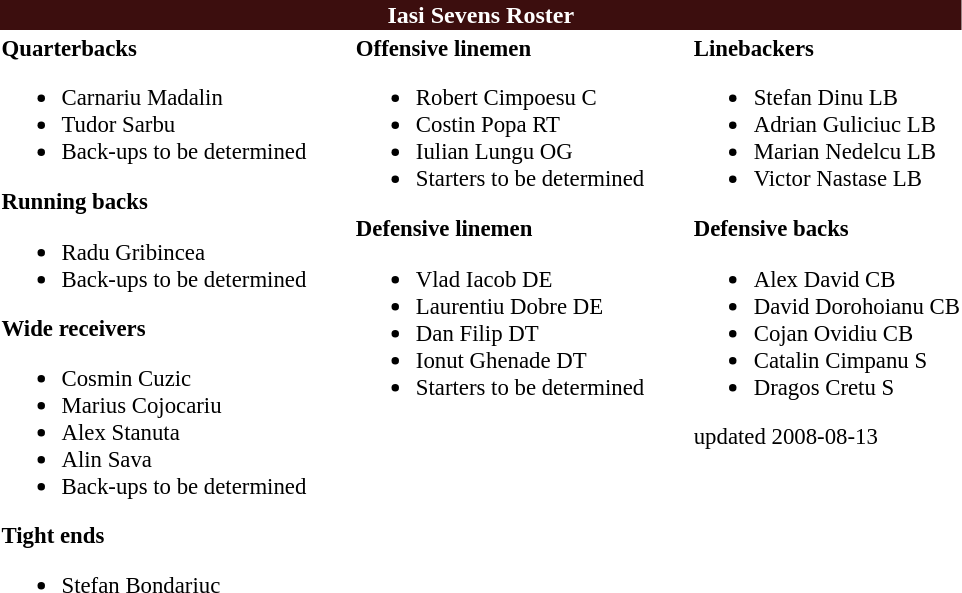<table class="toccolours" style="text-align: left;">
<tr>
<th colspan="7" style="background-color: #3c0e0e; color: white; text-align: center">Iasi Sevens Roster</th>
</tr>
<tr>
<td style="font-size: 95%; vertical-align:top"><strong>Quarterbacks</strong><br><ul><li> Carnariu Madalin</li><li> Tudor Sarbu</li><li> Back-ups to be determined</li></ul><strong>Running backs</strong><ul><li> Radu Gribincea</li><li> Back-ups to be determined</li></ul><strong>Wide receivers</strong><ul><li> Cosmin Cuzic</li><li> Marius Cojocariu</li><li> Alex Stanuta</li><li> Alin Sava</li><li> Back-ups to be determined</li></ul><strong>Tight ends</strong><ul><li> Stefan Bondariuc</li></ul></td>
<td style="width: 25px;"></td>
<td style="font-size: 95%; vertical-align:top"><strong>Offensive linemen</strong><br><ul><li> Robert Cimpoesu C</li><li> Costin Popa RT</li><li> Iulian Lungu OG</li><li> Starters to be determined</li></ul><strong>Defensive linemen</strong><ul><li> Vlad Iacob DE</li><li> Laurentiu Dobre DE</li><li> Dan Filip DT</li><li> Ionut Ghenade DT</li><li> Starters to be determined</li></ul></td>
<td style="width: 25px;"></td>
<td style="font-size: 95%; vertical-align:top"><strong>Linebackers</strong><br><ul><li> Stefan Dinu LB</li><li> Adrian Guliciuc LB</li><li> Marian Nedelcu LB</li><li> Victor Nastase LB</li></ul><strong>Defensive backs</strong><ul><li> Alex David CB</li><li> David Dorohoianu CB</li><li> Cojan Ovidiu CB</li><li> Catalin Cimpanu S</li><li> Dragos Cretu S</li></ul><span></span> updated 2008-08-13<br>
<span></span><br>
<span></span></td>
</tr>
<tr>
</tr>
</table>
